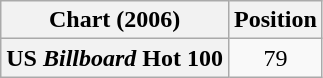<table class="wikitable plainrowheaders" style="text-align:center">
<tr>
<th scope="col">Chart (2006)</th>
<th scope="col">Position</th>
</tr>
<tr>
<th scope="row">US <em>Billboard</em> Hot 100</th>
<td align="center">79</td>
</tr>
</table>
